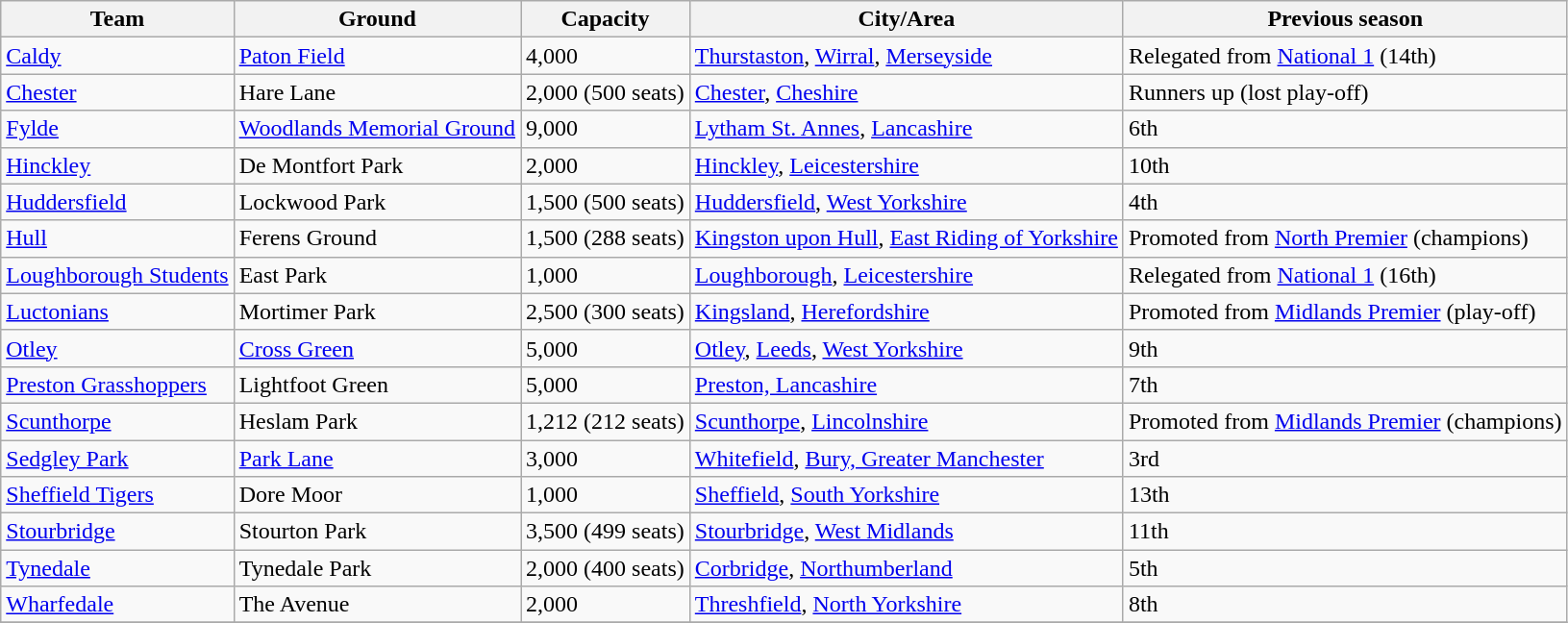<table class="wikitable sortable">
<tr>
<th>Team</th>
<th>Ground</th>
<th>Capacity</th>
<th>City/Area</th>
<th>Previous season</th>
</tr>
<tr>
<td><a href='#'>Caldy</a></td>
<td><a href='#'>Paton Field</a></td>
<td>4,000</td>
<td><a href='#'>Thurstaston</a>, <a href='#'>Wirral</a>, <a href='#'>Merseyside</a></td>
<td>Relegated from <a href='#'>National 1</a> (14th)</td>
</tr>
<tr>
<td><a href='#'>Chester</a></td>
<td>Hare Lane</td>
<td>2,000 (500 seats)</td>
<td><a href='#'>Chester</a>, <a href='#'>Cheshire</a></td>
<td>Runners up (lost play-off)</td>
</tr>
<tr>
<td><a href='#'>Fylde</a></td>
<td><a href='#'>Woodlands Memorial Ground</a></td>
<td>9,000</td>
<td><a href='#'>Lytham St. Annes</a>, <a href='#'>Lancashire</a></td>
<td>6th</td>
</tr>
<tr>
<td><a href='#'>Hinckley</a></td>
<td>De Montfort Park</td>
<td>2,000</td>
<td><a href='#'>Hinckley</a>, <a href='#'>Leicestershire</a></td>
<td>10th</td>
</tr>
<tr>
<td><a href='#'>Huddersfield</a></td>
<td>Lockwood Park</td>
<td>1,500 (500 seats)</td>
<td><a href='#'>Huddersfield</a>, <a href='#'>West Yorkshire</a></td>
<td>4th</td>
</tr>
<tr>
<td><a href='#'>Hull</a></td>
<td>Ferens Ground</td>
<td>1,500 (288 seats)</td>
<td><a href='#'>Kingston upon Hull</a>, <a href='#'>East Riding of Yorkshire</a></td>
<td>Promoted from <a href='#'>North Premier</a> (champions)</td>
</tr>
<tr>
<td><a href='#'>Loughborough Students</a></td>
<td>East Park</td>
<td>1,000</td>
<td><a href='#'>Loughborough</a>, <a href='#'>Leicestershire</a></td>
<td>Relegated from <a href='#'>National 1</a> (16th)</td>
</tr>
<tr>
<td><a href='#'>Luctonians</a></td>
<td>Mortimer Park</td>
<td>2,500 (300 seats)</td>
<td><a href='#'>Kingsland</a>, <a href='#'>Herefordshire</a></td>
<td>Promoted from <a href='#'>Midlands Premier</a> (play-off)</td>
</tr>
<tr>
<td><a href='#'>Otley</a></td>
<td><a href='#'>Cross Green</a></td>
<td>5,000</td>
<td><a href='#'>Otley</a>, <a href='#'>Leeds</a>, <a href='#'>West Yorkshire</a></td>
<td>9th</td>
</tr>
<tr>
<td><a href='#'>Preston Grasshoppers</a></td>
<td>Lightfoot Green</td>
<td>5,000</td>
<td><a href='#'>Preston, Lancashire</a></td>
<td>7th</td>
</tr>
<tr>
<td><a href='#'>Scunthorpe</a></td>
<td>Heslam Park</td>
<td>1,212 (212 seats)</td>
<td><a href='#'>Scunthorpe</a>, <a href='#'>Lincolnshire</a></td>
<td>Promoted from <a href='#'>Midlands Premier</a> (champions)</td>
</tr>
<tr>
<td><a href='#'>Sedgley Park</a></td>
<td><a href='#'>Park Lane</a></td>
<td>3,000</td>
<td><a href='#'>Whitefield</a>, <a href='#'>Bury, Greater Manchester</a></td>
<td>3rd</td>
</tr>
<tr>
<td><a href='#'>Sheffield Tigers</a></td>
<td>Dore Moor</td>
<td>1,000</td>
<td><a href='#'>Sheffield</a>, <a href='#'>South Yorkshire</a></td>
<td>13th</td>
</tr>
<tr>
<td><a href='#'>Stourbridge</a></td>
<td>Stourton Park</td>
<td>3,500 (499 seats)</td>
<td><a href='#'>Stourbridge</a>, <a href='#'>West Midlands</a></td>
<td>11th</td>
</tr>
<tr>
<td><a href='#'>Tynedale</a></td>
<td>Tynedale Park</td>
<td>2,000 (400 seats)</td>
<td><a href='#'>Corbridge</a>, <a href='#'>Northumberland</a></td>
<td>5th</td>
</tr>
<tr>
<td><a href='#'>Wharfedale</a></td>
<td>The Avenue</td>
<td>2,000</td>
<td><a href='#'>Threshfield</a>, <a href='#'>North Yorkshire</a></td>
<td>8th</td>
</tr>
<tr>
</tr>
</table>
